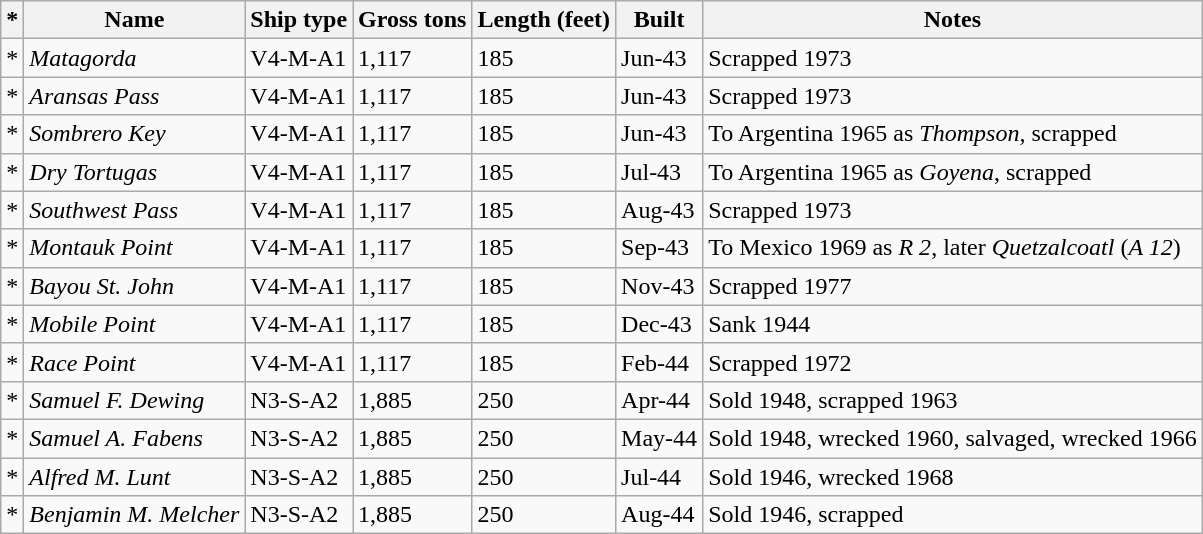<table class="wikitable">
<tr>
<th>*</th>
<th>Name</th>
<th>Ship type</th>
<th>Gross tons</th>
<th>Length (feet)</th>
<th>Built</th>
<th>Notes</th>
</tr>
<tr>
<td>*</td>
<td><em>Matagorda</em></td>
<td>V4-M-A1</td>
<td>1,117</td>
<td>185</td>
<td>Jun-43</td>
<td>Scrapped 1973</td>
</tr>
<tr>
<td>*</td>
<td><em>Aransas Pass</em></td>
<td>V4-M-A1</td>
<td>1,117</td>
<td>185</td>
<td>Jun-43</td>
<td>Scrapped 1973</td>
</tr>
<tr>
<td>*</td>
<td><em>Sombrero Key</em></td>
<td>V4-M-A1</td>
<td>1,117</td>
<td>185</td>
<td>Jun-43</td>
<td>To Argentina 1965 as <em>Thompson</em>, scrapped</td>
</tr>
<tr>
<td>*</td>
<td><em>Dry Tortugas</em></td>
<td>V4-M-A1</td>
<td>1,117</td>
<td>185</td>
<td>Jul-43</td>
<td>To Argentina 1965 as <em>Goyena</em>, scrapped</td>
</tr>
<tr>
<td>*</td>
<td><em>Southwest Pass</em></td>
<td>V4-M-A1</td>
<td>1,117</td>
<td>185</td>
<td>Aug-43</td>
<td>Scrapped 1973</td>
</tr>
<tr>
<td>*</td>
<td><em>Montauk Point</em></td>
<td>V4-M-A1</td>
<td>1,117</td>
<td>185</td>
<td>Sep-43</td>
<td>To Mexico 1969 as <em>R 2</em>, later <em>Quetzalcoatl</em> (<em>A 12</em>)</td>
</tr>
<tr>
<td>*</td>
<td><em>Bayou St. John</em></td>
<td>V4-M-A1</td>
<td>1,117</td>
<td>185</td>
<td>Nov-43</td>
<td>Scrapped 1977</td>
</tr>
<tr>
<td>*</td>
<td><em>Mobile Point</em></td>
<td>V4-M-A1</td>
<td>1,117</td>
<td>185</td>
<td>Dec-43</td>
<td>Sank 1944</td>
</tr>
<tr>
<td>*</td>
<td><em>Race Point</em></td>
<td>V4-M-A1</td>
<td>1,117</td>
<td>185</td>
<td>Feb-44</td>
<td>Scrapped 1972</td>
</tr>
<tr>
<td>*</td>
<td><em>Samuel F. Dewing</em></td>
<td>N3-S-A2</td>
<td>1,885</td>
<td>250</td>
<td>Apr-44</td>
<td>Sold 1948, scrapped 1963</td>
</tr>
<tr>
<td>*</td>
<td><em>Samuel A. Fabens</em></td>
<td>N3-S-A2</td>
<td>1,885</td>
<td>250</td>
<td>May-44</td>
<td>Sold 1948, wrecked 1960, salvaged, wrecked 1966</td>
</tr>
<tr>
<td>*</td>
<td><em>Alfred M. Lunt</em></td>
<td>N3-S-A2</td>
<td>1,885</td>
<td>250</td>
<td>Jul-44</td>
<td>Sold 1946, wrecked 1968</td>
</tr>
<tr>
<td>*</td>
<td><em>Benjamin M. Melcher</em></td>
<td>N3-S-A2</td>
<td>1,885</td>
<td>250</td>
<td>Aug-44</td>
<td>Sold 1946, scrapped</td>
</tr>
</table>
